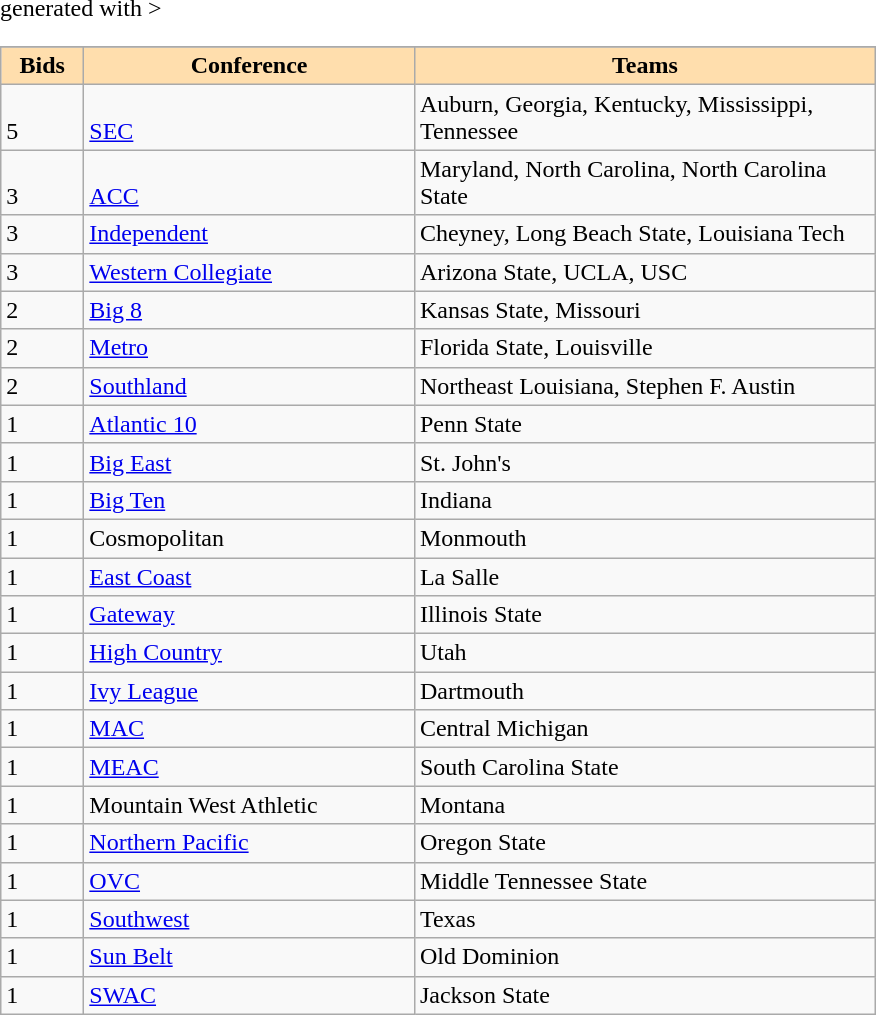<table class="wikitable" <hiddentext>generated with   >
<tr valign="bottom">
</tr>
<tr style="background-color:#FFdead;font-weight:bold"   align="center" valign="bottom">
<td width="48"   height="13"><strong>Bids</strong></td>
<td width="130"><strong>Conference</strong></td>
<td width="300"><strong>Teams</strong></td>
</tr>
<tr valign="bottom">
<td width="38"  height="13">5</td>
<td width="213"><a href='#'>SEC</a></td>
<td width="54">Auburn, Georgia, Kentucky, Mississippi,  Tennessee</td>
</tr>
<tr valign="bottom">
<td height="13">3</td>
<td><a href='#'>ACC</a></td>
<td>Maryland, North Carolina, North Carolina State</td>
</tr>
<tr valign="bottom">
<td height="13">3</td>
<td><a href='#'>Independent</a></td>
<td>Cheyney, Long Beach State, Louisiana Tech</td>
</tr>
<tr valign="bottom">
<td height="13">3</td>
<td><a href='#'>Western Collegiate</a></td>
<td>Arizona State, UCLA, USC</td>
</tr>
<tr valign="bottom">
<td height="13">2</td>
<td><a href='#'>Big 8</a></td>
<td>Kansas State, Missouri</td>
</tr>
<tr valign="bottom">
<td height="13">2</td>
<td><a href='#'>Metro</a></td>
<td>Florida State, Louisville</td>
</tr>
<tr valign="bottom">
<td height="13">2</td>
<td><a href='#'>Southland</a></td>
<td>Northeast Louisiana, Stephen F. Austin</td>
</tr>
<tr valign="bottom">
<td height="13">1</td>
<td><a href='#'>Atlantic 10</a></td>
<td>Penn State</td>
</tr>
<tr valign="bottom">
<td height="13">1</td>
<td><a href='#'>Big East</a></td>
<td>St. John's</td>
</tr>
<tr valign="bottom">
<td height="13">1</td>
<td><a href='#'>Big Ten</a></td>
<td>Indiana</td>
</tr>
<tr valign="bottom">
<td height="13">1</td>
<td>Cosmopolitan</td>
<td>Monmouth</td>
</tr>
<tr valign="bottom">
<td height="13">1</td>
<td><a href='#'>East Coast</a></td>
<td>La Salle</td>
</tr>
<tr valign="bottom">
<td height="13">1</td>
<td><a href='#'>Gateway</a></td>
<td>Illinois State</td>
</tr>
<tr valign="bottom">
<td height="13">1</td>
<td><a href='#'>High Country</a></td>
<td>Utah</td>
</tr>
<tr valign="bottom">
<td height="13">1</td>
<td><a href='#'>Ivy League</a></td>
<td>Dartmouth</td>
</tr>
<tr valign="bottom">
<td height="13">1</td>
<td><a href='#'>MAC</a></td>
<td>Central Michigan</td>
</tr>
<tr valign="bottom">
<td height="13">1</td>
<td><a href='#'>MEAC</a></td>
<td>South Carolina State</td>
</tr>
<tr valign="bottom">
<td height="13">1</td>
<td>Mountain West Athletic</td>
<td>Montana</td>
</tr>
<tr valign="bottom">
<td height="13">1</td>
<td><a href='#'>Northern Pacific</a></td>
<td>Oregon State</td>
</tr>
<tr valign="bottom">
<td height="13">1</td>
<td><a href='#'>OVC</a></td>
<td>Middle Tennessee State</td>
</tr>
<tr valign="bottom">
<td height="13">1</td>
<td><a href='#'>Southwest</a></td>
<td>Texas</td>
</tr>
<tr valign="bottom">
<td height="13">1</td>
<td><a href='#'>Sun Belt</a></td>
<td>Old Dominion</td>
</tr>
<tr valign="bottom">
<td height="13">1</td>
<td><a href='#'>SWAC</a></td>
<td>Jackson State</td>
</tr>
</table>
